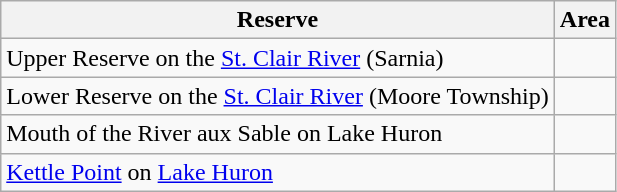<table class = "wikitable">
<tr>
<th>Reserve</th>
<th>Area</th>
</tr>
<tr>
<td>Upper Reserve on the <a href='#'>St. Clair River</a> (Sarnia)</td>
<td></td>
</tr>
<tr>
<td>Lower Reserve on the <a href='#'>St. Clair River</a> (Moore Township)</td>
<td></td>
</tr>
<tr>
<td>Mouth of the River aux Sable on Lake Huron</td>
<td></td>
</tr>
<tr>
<td><a href='#'>Kettle Point</a> on <a href='#'>Lake Huron</a></td>
<td></td>
</tr>
</table>
